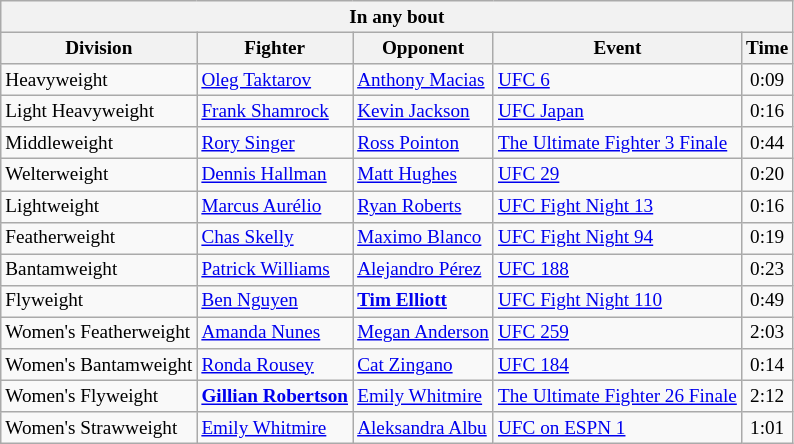<table class=wikitable style="font-size:80%;">
<tr>
<th colspan=5>In any bout</th>
</tr>
<tr>
<th>Division</th>
<th>Fighter</th>
<th>Opponent</th>
<th>Event</th>
<th>Time</th>
</tr>
<tr>
<td>Heavyweight</td>
<td> <a href='#'>Oleg Taktarov</a></td>
<td><a href='#'>Anthony Macias</a></td>
<td><a href='#'>UFC 6</a></td>
<td align=center>0:09</td>
</tr>
<tr>
<td>Light Heavyweight</td>
<td> <a href='#'>Frank Shamrock</a></td>
<td><a href='#'>Kevin Jackson</a></td>
<td><a href='#'>UFC Japan</a></td>
<td align=center>0:16</td>
</tr>
<tr>
<td>Middleweight</td>
<td> <a href='#'>Rory Singer</a></td>
<td><a href='#'>Ross Pointon</a></td>
<td><a href='#'>The Ultimate Fighter 3 Finale</a></td>
<td align=center>0:44</td>
</tr>
<tr>
<td>Welterweight</td>
<td> <a href='#'>Dennis Hallman</a></td>
<td><a href='#'>Matt Hughes</a></td>
<td><a href='#'>UFC 29</a></td>
<td align=center>0:20</td>
</tr>
<tr>
<td>Lightweight</td>
<td> <a href='#'>Marcus Aurélio</a></td>
<td><a href='#'>Ryan Roberts</a></td>
<td><a href='#'>UFC Fight Night 13</a></td>
<td align=center>0:16</td>
</tr>
<tr>
<td>Featherweight</td>
<td> <a href='#'>Chas Skelly</a></td>
<td><a href='#'>Maximo Blanco</a></td>
<td><a href='#'>UFC Fight Night 94</a></td>
<td align=center>0:19</td>
</tr>
<tr>
<td>Bantamweight</td>
<td> <a href='#'>Patrick Williams</a></td>
<td><a href='#'>Alejandro Pérez</a></td>
<td><a href='#'>UFC 188</a></td>
<td align=center>0:23</td>
</tr>
<tr>
<td>Flyweight</td>
<td> <a href='#'>Ben Nguyen</a></td>
<td><strong><a href='#'>Tim Elliott</a></strong></td>
<td><a href='#'>UFC Fight Night 110</a></td>
<td align=center>0:49</td>
</tr>
<tr>
<td>Women's Featherweight</td>
<td> <a href='#'>Amanda Nunes</a></td>
<td><a href='#'>Megan Anderson</a></td>
<td><a href='#'>UFC 259</a></td>
<td align=center>2:03</td>
</tr>
<tr>
<td>Women's Bantamweight</td>
<td> <a href='#'>Ronda Rousey</a></td>
<td><a href='#'>Cat Zingano</a></td>
<td><a href='#'>UFC 184</a></td>
<td align=center>0:14</td>
</tr>
<tr>
<td>Women's Flyweight</td>
<td> <strong><a href='#'>Gillian Robertson</a></strong></td>
<td><a href='#'>Emily Whitmire</a></td>
<td><a href='#'>The Ultimate Fighter 26 Finale</a></td>
<td align=center>2:12</td>
</tr>
<tr>
<td>Women's Strawweight</td>
<td> <a href='#'>Emily Whitmire</a></td>
<td><a href='#'>Aleksandra Albu</a></td>
<td><a href='#'>UFC on ESPN 1</a></td>
<td align=center>1:01</td>
</tr>
</table>
